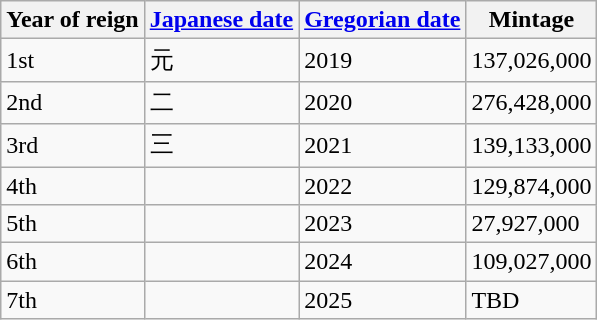<table class="wikitable sortable">
<tr>
<th>Year of reign</th>
<th class="unsortable"><a href='#'>Japanese date</a></th>
<th><a href='#'>Gregorian date</a></th>
<th>Mintage</th>
</tr>
<tr>
<td>1st</td>
<td>元</td>
<td>2019</td>
<td>137,026,000</td>
</tr>
<tr>
<td>2nd</td>
<td>二</td>
<td>2020</td>
<td>276,428,000</td>
</tr>
<tr>
<td>3rd</td>
<td>三</td>
<td>2021</td>
<td>139,133,000</td>
</tr>
<tr>
<td>4th</td>
<td></td>
<td>2022</td>
<td>129,874,000</td>
</tr>
<tr>
<td>5th</td>
<td></td>
<td>2023</td>
<td>27,927,000</td>
</tr>
<tr>
<td>6th</td>
<td></td>
<td>2024</td>
<td>109,027,000</td>
</tr>
<tr>
<td>7th</td>
<td></td>
<td>2025</td>
<td>TBD</td>
</tr>
</table>
